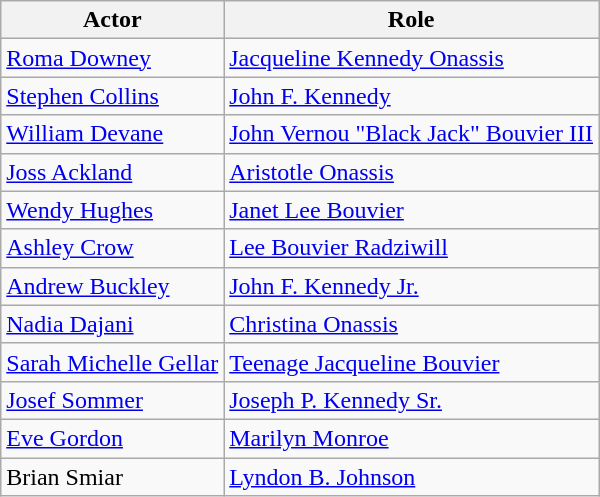<table class="wikitable">
<tr>
<th>Actor</th>
<th>Role</th>
</tr>
<tr>
<td><a href='#'>Roma Downey</a></td>
<td><a href='#'>Jacqueline Kennedy Onassis</a></td>
</tr>
<tr>
<td><a href='#'>Stephen Collins</a></td>
<td><a href='#'>John F. Kennedy</a></td>
</tr>
<tr>
<td><a href='#'>William Devane</a></td>
<td><a href='#'>John Vernou "Black Jack" Bouvier III</a></td>
</tr>
<tr>
<td><a href='#'>Joss Ackland</a></td>
<td><a href='#'>Aristotle Onassis</a></td>
</tr>
<tr>
<td><a href='#'>Wendy Hughes</a></td>
<td><a href='#'>Janet Lee Bouvier</a></td>
</tr>
<tr>
<td><a href='#'>Ashley Crow</a></td>
<td><a href='#'>Lee Bouvier Radziwill</a></td>
</tr>
<tr>
<td><a href='#'>Andrew Buckley</a></td>
<td><a href='#'>John F. Kennedy Jr.</a></td>
</tr>
<tr>
<td><a href='#'>Nadia Dajani</a></td>
<td><a href='#'>Christina Onassis</a></td>
</tr>
<tr>
<td><a href='#'>Sarah Michelle Gellar</a></td>
<td><a href='#'>Teenage Jacqueline Bouvier</a></td>
</tr>
<tr>
<td><a href='#'>Josef Sommer</a></td>
<td><a href='#'>Joseph P. Kennedy Sr.</a></td>
</tr>
<tr>
<td><a href='#'>Eve Gordon</a></td>
<td><a href='#'>Marilyn Monroe</a></td>
</tr>
<tr>
<td>Brian Smiar</td>
<td><a href='#'>Lyndon B. Johnson</a></td>
</tr>
</table>
